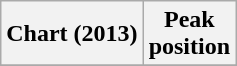<table class="wikitable plainrowheaders">
<tr>
<th scope="col">Chart (2013)</th>
<th scope="col">Peak<br>position</th>
</tr>
<tr>
</tr>
</table>
